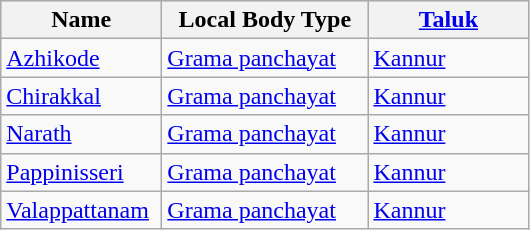<table class="wikitable sortable static-row-numbers static-row-header-hash">
<tr bgcolor="#CCCCCC" align="center">
<th width="100px">Name</th>
<th width="130px">Local Body Type</th>
<th width="100px"><a href='#'>Taluk</a></th>
</tr>
<tr>
<td><a href='#'>Azhikode</a></td>
<td><a href='#'>Grama panchayat</a></td>
<td><a href='#'>Kannur</a></td>
</tr>
<tr>
<td><a href='#'>Chirakkal</a></td>
<td><a href='#'>Grama panchayat</a></td>
<td><a href='#'>Kannur</a></td>
</tr>
<tr>
<td><a href='#'>Narath</a></td>
<td><a href='#'>Grama panchayat</a></td>
<td><a href='#'>Kannur</a></td>
</tr>
<tr>
<td><a href='#'>Pappinisseri</a></td>
<td><a href='#'>Grama panchayat</a></td>
<td><a href='#'>Kannur</a></td>
</tr>
<tr>
<td><a href='#'>Valappattanam</a></td>
<td><a href='#'>Grama panchayat</a></td>
<td><a href='#'>Kannur</a></td>
</tr>
</table>
